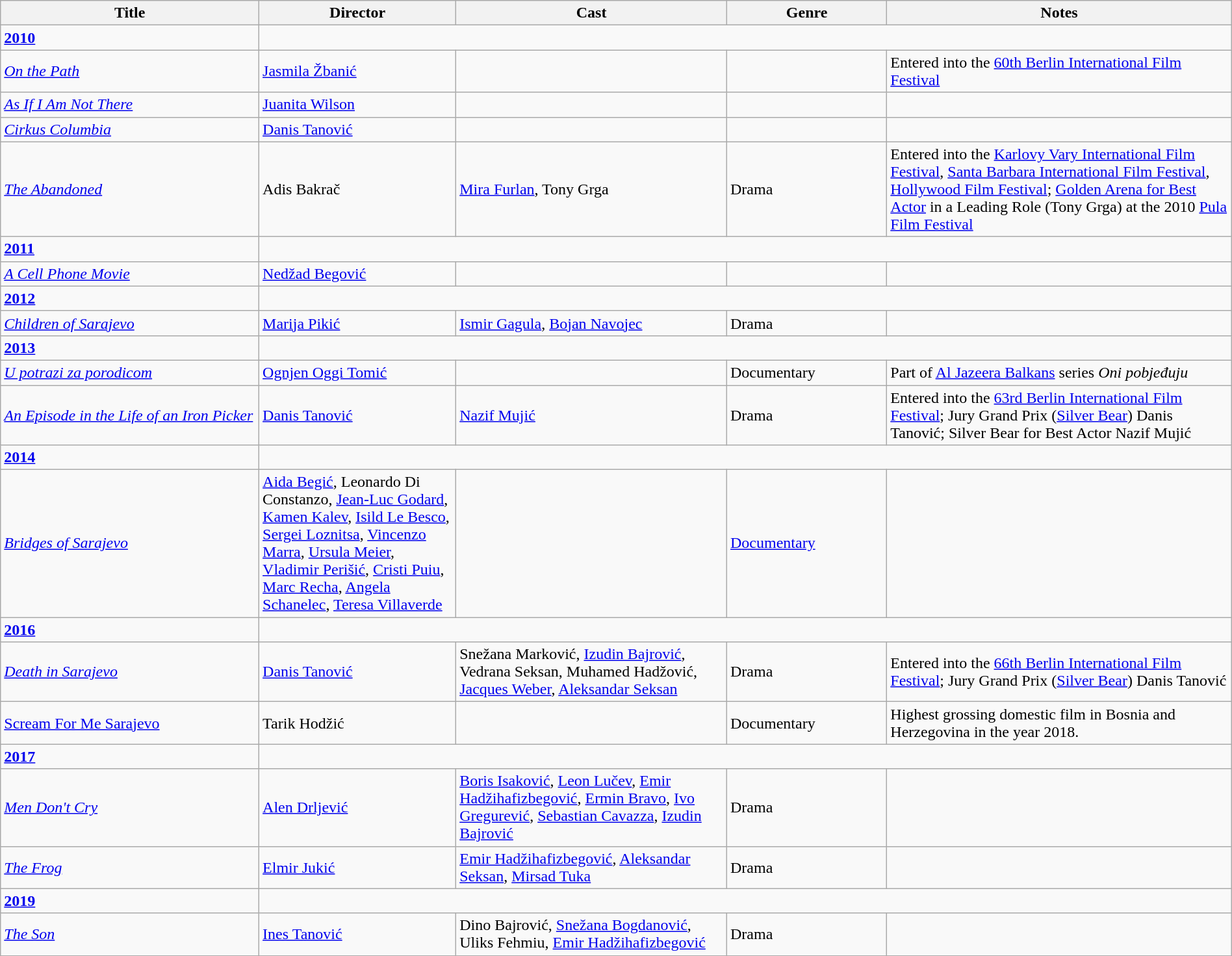<table class="wikitable" width= "100%">
<tr>
<th width=21%>Title</th>
<th width=16%>Director</th>
<th width=22%>Cast</th>
<th width=13%>Genre</th>
<th width=28%>Notes</th>
</tr>
<tr>
<td><strong><a href='#'>2010</a></strong></td>
</tr>
<tr>
<td><em><a href='#'>On the Path</a></em></td>
<td><a href='#'>Jasmila Žbanić</a></td>
<td></td>
<td></td>
<td>Entered into the <a href='#'>60th Berlin International Film Festival</a></td>
</tr>
<tr>
<td><em><a href='#'>As If I Am Not There</a></em></td>
<td><a href='#'>Juanita Wilson</a></td>
<td></td>
<td></td>
<td></td>
</tr>
<tr>
<td><em><a href='#'>Cirkus Columbia</a></em></td>
<td><a href='#'>Danis Tanović</a></td>
<td></td>
<td></td>
<td></td>
</tr>
<tr>
<td><em><a href='#'>The Abandoned</a></em></td>
<td>Adis Bakrač</td>
<td><a href='#'>Mira Furlan</a>, Tony Grga</td>
<td>Drama</td>
<td>Entered into the <a href='#'>Karlovy Vary International Film Festival</a>, <a href='#'>Santa Barbara International Film Festival</a>, <a href='#'>Hollywood Film Festival</a>; <a href='#'>Golden Arena for Best Actor</a> in a Leading Role (Tony Grga) at the 2010 <a href='#'>Pula Film Festival</a></td>
</tr>
<tr>
<td><strong><a href='#'>2011</a></strong></td>
</tr>
<tr>
<td><em><a href='#'>A Cell Phone Movie</a></em></td>
<td><a href='#'>Nedžad Begović</a></td>
<td></td>
<td></td>
<td></td>
</tr>
<tr>
<td><strong><a href='#'>2012</a></strong></td>
</tr>
<tr>
<td><em><a href='#'>Children of Sarajevo</a></em></td>
<td><a href='#'>Marija Pikić</a></td>
<td><a href='#'>Ismir Gagula</a>, <a href='#'>Bojan Navojec</a></td>
<td>Drama</td>
<td></td>
</tr>
<tr>
<td><strong><a href='#'>2013</a></strong></td>
</tr>
<tr>
<td><em><a href='#'>U potrazi za porodicom</a></em></td>
<td><a href='#'>Ognjen Oggi Tomić</a></td>
<td></td>
<td>Documentary</td>
<td>Part of <a href='#'>Al Jazeera Balkans</a> series <em>Oni pobjeđuju</em></td>
</tr>
<tr>
<td><em><a href='#'>An Episode in the Life of an Iron Picker</a></em></td>
<td><a href='#'>Danis Tanović</a></td>
<td><a href='#'>Nazif Mujić</a></td>
<td>Drama</td>
<td>Entered into the <a href='#'>63rd Berlin International Film Festival</a>; Jury Grand Prix (<a href='#'>Silver Bear</a>) Danis Tanović; Silver Bear for Best Actor Nazif Mujić</td>
</tr>
<tr>
<td><strong><a href='#'>2014</a></strong></td>
</tr>
<tr>
<td><em><a href='#'>Bridges of Sarajevo</a></em></td>
<td><a href='#'>Aida Begić</a>, Leonardo Di Constanzo, <a href='#'>Jean-Luc Godard</a>, <a href='#'>Kamen Kalev</a>, <a href='#'>Isild Le Besco</a>, <a href='#'>Sergei Loznitsa</a>, <a href='#'>Vincenzo Marra</a>, <a href='#'>Ursula Meier</a>, <a href='#'>Vladimir Perišić</a>, <a href='#'>Cristi Puiu</a>, <a href='#'>Marc Recha</a>, <a href='#'>Angela Schanelec</a>, <a href='#'>Teresa Villaverde</a></td>
<td></td>
<td><a href='#'>Documentary</a></td>
<td></td>
</tr>
<tr>
<td><strong><a href='#'>2016</a></strong></td>
</tr>
<tr>
<td><em><a href='#'>Death in Sarajevo</a></em></td>
<td><a href='#'>Danis Tanović</a></td>
<td>Snežana Marković, <a href='#'>Izudin Bajrović</a>, Vedrana Seksan, Muhamed Hadžović, <a href='#'>Jacques Weber</a>, <a href='#'>Aleksandar Seksan</a></td>
<td>Drama</td>
<td>Entered into the <a href='#'>66th Berlin International Film Festival</a>; Jury Grand Prix (<a href='#'>Silver Bear</a>) Danis Tanović</td>
</tr>
<tr>
<td><a href='#'>Scream For Me Sarajevo</a></td>
<td>Tarik Hodžić</td>
<td></td>
<td>Documentary</td>
<td>Highest grossing domestic film in Bosnia and Herzegovina in the year 2018.</td>
</tr>
<tr>
<td><strong><a href='#'>2017</a></strong></td>
</tr>
<tr>
<td><em><a href='#'>Men Don't Cry</a></em></td>
<td><a href='#'>Alen Drljević</a></td>
<td><a href='#'>Boris Isaković</a>, <a href='#'>Leon Lučev</a>, <a href='#'>Emir Hadžihafizbegović</a>, <a href='#'>Ermin Bravo</a>, <a href='#'>Ivo Gregurević</a>, <a href='#'>Sebastian Cavazza</a>, <a href='#'>Izudin Bajrović</a></td>
<td>Drama</td>
<td></td>
</tr>
<tr>
<td><em><a href='#'>The Frog</a></em></td>
<td><a href='#'>Elmir Jukić</a></td>
<td><a href='#'>Emir Hadžihafizbegović</a>, <a href='#'>Aleksandar Seksan</a>, <a href='#'>Mirsad Tuka</a></td>
<td>Drama</td>
<td></td>
</tr>
<tr>
<td><strong><a href='#'>2019</a></strong></td>
</tr>
<tr>
<td><em><a href='#'>The Son</a></em></td>
<td><a href='#'>Ines Tanović</a></td>
<td>Dino Bajrović, <a href='#'>Snežana Bogdanović</a>, Uliks Fehmiu, <a href='#'>Emir Hadžihafizbegović</a></td>
<td>Drama</td>
<td></td>
</tr>
</table>
